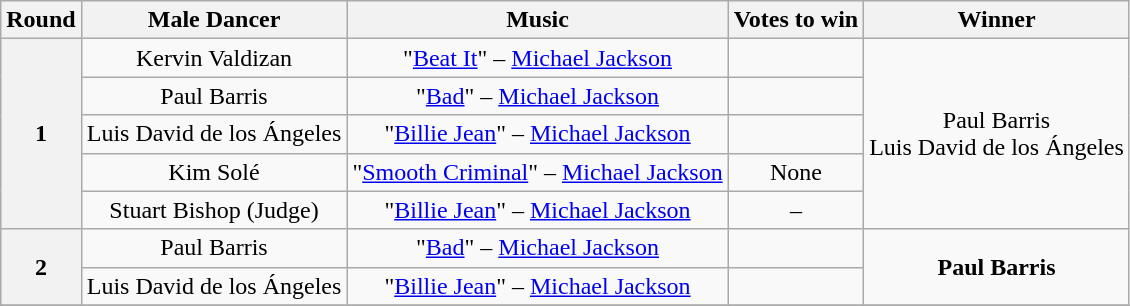<table class="wikitable" style="text-align:center">
<tr>
<th>Round</th>
<th>Male Dancer</th>
<th>Music</th>
<th>Votes to win</th>
<th>Winner</th>
</tr>
<tr>
<th rowspan=5>1</th>
<td> Kervin Valdizan</td>
<td>"<a href='#'>Beat It</a>" – <a href='#'>Michael Jackson</a></td>
<td>  </td>
<td rowspan=5>Paul Barris<br>Luis David de los Ángeles</td>
</tr>
<tr>
<td> Paul Barris</td>
<td>"<a href='#'>Bad</a>" – <a href='#'>Michael Jackson</a></td>
<td>      </td>
</tr>
<tr>
<td> Luis David de los Ángeles</td>
<td>"<a href='#'>Billie Jean</a>" – <a href='#'>Michael Jackson</a></td>
<td>       </td>
</tr>
<tr>
<td> Kim Solé</td>
<td>"<a href='#'>Smooth Criminal</a>" – <a href='#'>Michael Jackson</a></td>
<td>None</td>
</tr>
<tr>
<td> Stuart Bishop (Judge)</td>
<td>"<a href='#'>Billie Jean</a>" – <a href='#'>Michael Jackson</a></td>
<td>–</td>
</tr>
<tr>
<th rowspan=2>2</th>
<td> Paul Barris</td>
<td>"<a href='#'>Bad</a>" – <a href='#'>Michael Jackson</a></td>
<td>     </td>
<td rowspan=2><strong>Paul Barris</strong></td>
</tr>
<tr>
<td> Luis David de los Ángeles</td>
<td>"<a href='#'>Billie Jean</a>" – <a href='#'>Michael Jackson</a></td>
<td>   </td>
</tr>
<tr>
</tr>
</table>
